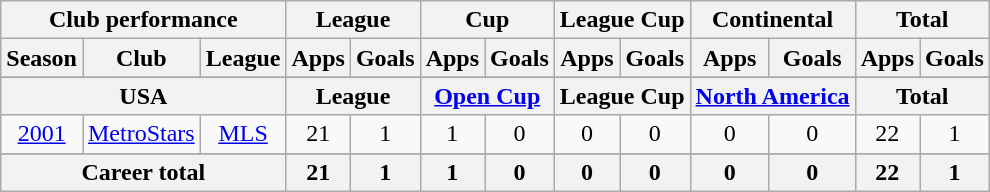<table class="wikitable" style="text-align:center">
<tr>
<th colspan=3>Club performance</th>
<th colspan=2>League</th>
<th colspan=2>Cup</th>
<th colspan=2>League Cup</th>
<th colspan=2>Continental</th>
<th colspan=2>Total</th>
</tr>
<tr>
<th>Season</th>
<th>Club</th>
<th>League</th>
<th>Apps</th>
<th>Goals</th>
<th>Apps</th>
<th>Goals</th>
<th>Apps</th>
<th>Goals</th>
<th>Apps</th>
<th>Goals</th>
<th>Apps</th>
<th>Goals</th>
</tr>
<tr>
</tr>
<tr>
<th colspan=3>USA</th>
<th colspan=2>League</th>
<th colspan=2><a href='#'>Open Cup</a></th>
<th colspan=2>League Cup</th>
<th colspan=2><a href='#'>North America</a></th>
<th colspan=2>Total</th>
</tr>
<tr>
<td><a href='#'>2001</a></td>
<td><a href='#'>MetroStars</a></td>
<td><a href='#'>MLS</a></td>
<td>21</td>
<td>1</td>
<td>1</td>
<td>0</td>
<td>0</td>
<td>0</td>
<td>0</td>
<td>0</td>
<td>22</td>
<td>1</td>
</tr>
<tr>
</tr>
<tr>
<th colspan=3>Career total</th>
<th>21</th>
<th>1</th>
<th>1</th>
<th>0</th>
<th>0</th>
<th>0</th>
<th>0</th>
<th>0</th>
<th>22</th>
<th>1</th>
</tr>
</table>
